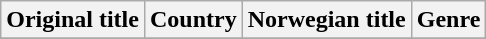<table class="wikitable">
<tr>
<th>Original title</th>
<th>Country</th>
<th>Norwegian title</th>
<th>Genre</th>
</tr>
<tr>
</tr>
</table>
